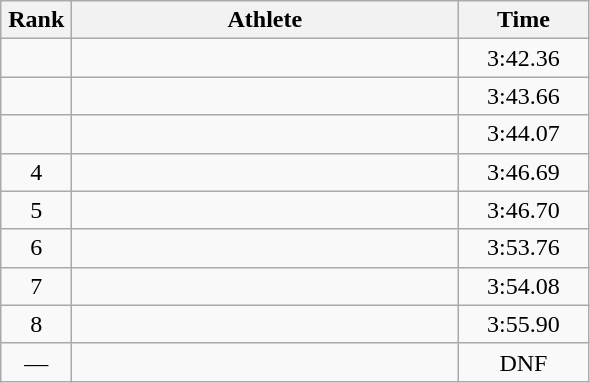<table class=wikitable style="text-align:center">
<tr>
<th width=40>Rank</th>
<th width=250>Athlete</th>
<th width=80>Time</th>
</tr>
<tr>
<td></td>
<td align=left></td>
<td>3:42.36</td>
</tr>
<tr>
<td></td>
<td align=left></td>
<td>3:43.66</td>
</tr>
<tr>
<td></td>
<td align=left></td>
<td>3:44.07</td>
</tr>
<tr>
<td>4</td>
<td align=left></td>
<td>3:46.69</td>
</tr>
<tr>
<td>5</td>
<td align=left></td>
<td>3:46.70</td>
</tr>
<tr>
<td>6</td>
<td align=left></td>
<td>3:53.76</td>
</tr>
<tr>
<td>7</td>
<td align=left></td>
<td>3:54.08</td>
</tr>
<tr>
<td>8</td>
<td align=left></td>
<td>3:55.90</td>
</tr>
<tr>
<td>—</td>
<td align=left></td>
<td>DNF</td>
</tr>
</table>
